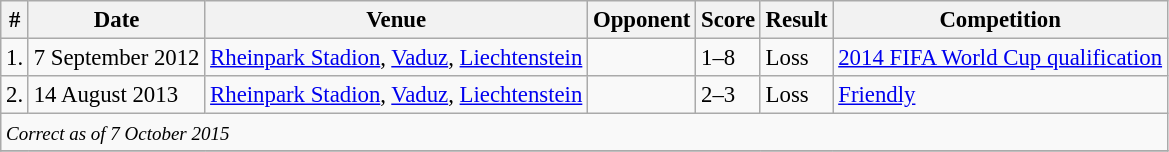<table class="wikitable" style="font-size:95%;">
<tr>
<th>#</th>
<th>Date</th>
<th>Venue</th>
<th>Opponent</th>
<th>Score</th>
<th>Result</th>
<th>Competition</th>
</tr>
<tr>
<td>1.</td>
<td>7 September 2012</td>
<td><a href='#'>Rheinpark Stadion</a>, <a href='#'>Vaduz</a>, <a href='#'>Liechtenstein</a></td>
<td></td>
<td>1–8</td>
<td>Loss</td>
<td><a href='#'>2014 FIFA World Cup qualification</a></td>
</tr>
<tr>
<td>2.</td>
<td>14 August 2013</td>
<td><a href='#'>Rheinpark Stadion</a>, <a href='#'>Vaduz</a>, <a href='#'>Liechtenstein</a></td>
<td></td>
<td>2–3</td>
<td>Loss</td>
<td><a href='#'>Friendly</a></td>
</tr>
<tr>
<td colspan="15"><small><em>Correct as of 7 October 2015</em></small></td>
</tr>
<tr>
</tr>
</table>
